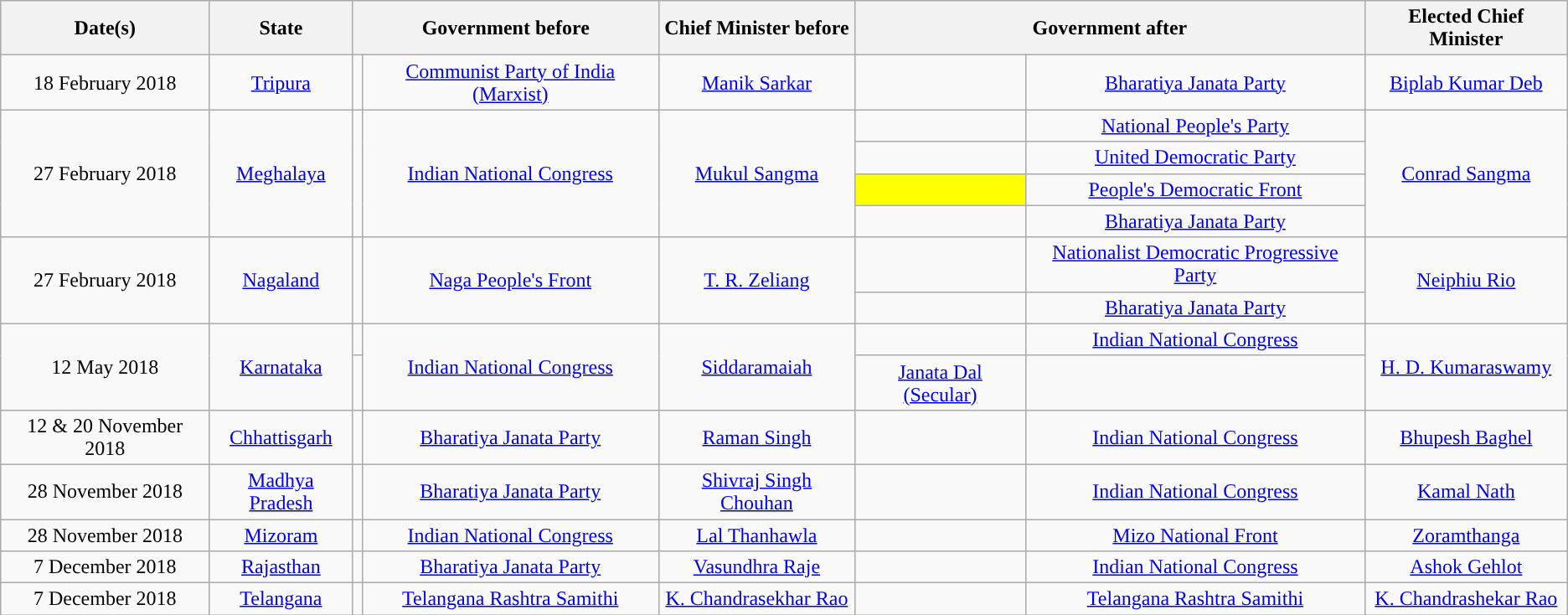<table class="wikitable sortable">
<tr>
<th>Date(s)</th>
<th>State</th>
<th colspan="2">Government before</th>
<th>Chief Minister before</th>
<th colspan="2">Government after</th>
<th>Elected Chief Minister</th>
</tr>
<tr style="text-align:center;">
<td>18 February 2018</td>
<td><a href='#'>Tripura</a></td>
<td></td>
<td><a href='#'>Communist Party of India (Marxist)</a></td>
<td><a href='#'>Manik Sarkar</a></td>
<td></td>
<td><a href='#'>Bharatiya Janata Party</a></td>
<td><a href='#'>Biplab Kumar Deb</a></td>
</tr>
<tr style="text-align:center;">
<td rowspan="4">27 February 2018</td>
<td rowspan="4"><a href='#'>Meghalaya</a></td>
<td rowspan="4"></td>
<td rowspan="4"><a href='#'>Indian National Congress</a></td>
<td rowspan="4"><a href='#'>Mukul Sangma</a></td>
<td></td>
<td><a href='#'>National People's Party</a></td>
<td rowspan="4"><a href='#'>Conrad Sangma</a></td>
</tr>
<tr style="text-align:center;">
<td></td>
<td><a href='#'>United Democratic Party</a></td>
</tr>
<tr style="text-align:center;">
<td bgcolor=#FFFF00></td>
<td><a href='#'>People's Democratic Front</a></td>
</tr>
<tr style="text-align:center;">
<td></td>
<td><a href='#'>Bharatiya Janata Party</a></td>
</tr>
<tr style="text-align:center;">
<td rowspan="2">27 February 2018</td>
<td rowspan="2"><a href='#'>Nagaland</a></td>
<td rowspan="2"></td>
<td rowspan="2"><a href='#'>Naga People's Front</a></td>
<td rowspan="2"><a href='#'>T. R. Zeliang</a></td>
<td></td>
<td><a href='#'>Nationalist Democratic Progressive Party</a></td>
<td rowspan="2"><a href='#'>Neiphiu Rio</a></td>
</tr>
<tr style="text-align:center;">
<td></td>
<td><a href='#'>Bharatiya Janata Party</a></td>
</tr>
<tr style="text-align:center;">
<td rowspan="2">12 May 2018</td>
<td rowspan="2"><a href='#'>Karnataka</a></td>
<td></td>
<td rowspan="2"><a href='#'>Indian National Congress</a></td>
<td rowspan="2"><a href='#'>Siddaramaiah</a></td>
<td></td>
<td><a href='#'>Indian National Congress</a></td>
<td rowspan="2"><a href='#'>H. D. Kumaraswamy</a></td>
</tr>
<tr style="text-align:center;">
<td></td>
<td><a href='#'>Janata Dal (Secular)</a></td>
</tr>
<tr style="text-align:center;">
<td>12 & 20 November 2018</td>
<td><a href='#'>Chhattisgarh</a></td>
<td></td>
<td><a href='#'>Bharatiya Janata Party</a></td>
<td><a href='#'>Raman Singh</a></td>
<td></td>
<td><a href='#'>Indian National Congress</a></td>
<td><a href='#'>Bhupesh Baghel</a></td>
</tr>
<tr style="text-align:center;">
<td>28 November 2018</td>
<td><a href='#'>Madhya Pradesh</a></td>
<td></td>
<td><a href='#'>Bharatiya Janata Party</a></td>
<td><a href='#'>Shivraj Singh Chouhan</a></td>
<td></td>
<td><a href='#'>Indian National Congress</a></td>
<td><a href='#'>Kamal Nath</a></td>
</tr>
<tr style="text-align:center;">
<td>28 November 2018</td>
<td><a href='#'>Mizoram</a></td>
<td></td>
<td><a href='#'>Indian National Congress</a></td>
<td><a href='#'>Lal Thanhawla</a></td>
<td></td>
<td><a href='#'>Mizo National Front</a></td>
<td><a href='#'>Zoramthanga</a></td>
</tr>
<tr style="text-align:center;">
<td>7 December 2018</td>
<td><a href='#'>Rajasthan</a></td>
<td></td>
<td><a href='#'>Bharatiya Janata Party</a></td>
<td><a href='#'>Vasundhra Raje</a></td>
<td></td>
<td><a href='#'>Indian National Congress</a></td>
<td><a href='#'>Ashok Gehlot</a></td>
</tr>
<tr style="text-align:center;">
<td>7 December 2018</td>
<td><a href='#'>Telangana</a></td>
<td></td>
<td><a href='#'>Telangana Rashtra Samithi</a></td>
<td><a href='#'>K. Chandrasekhar Rao</a></td>
<td></td>
<td><a href='#'>Telangana Rashtra Samithi</a></td>
<td><a href='#'>K. Chandrashekar Rao</a></td>
</tr>
</table>
